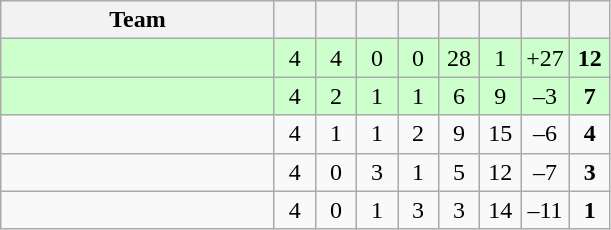<table class="wikitable" style="text-align: center;">
<tr>
<th width="175">Team</th>
<th width="20"></th>
<th width="20"></th>
<th width="20"></th>
<th width="20"></th>
<th width="20"></th>
<th width="20"></th>
<th width="20"></th>
<th width="20"><strong></strong></th>
</tr>
<tr bgcolor=#cfc>
<td align=left></td>
<td>4</td>
<td>4</td>
<td>0</td>
<td>0</td>
<td>28</td>
<td>1</td>
<td>+27</td>
<td><strong>12</strong></td>
</tr>
<tr bgcolor=#cfc>
<td align=left></td>
<td>4</td>
<td>2</td>
<td>1</td>
<td>1</td>
<td>6</td>
<td>9</td>
<td>–3</td>
<td><strong>7</strong></td>
</tr>
<tr>
<td align=left></td>
<td>4</td>
<td>1</td>
<td>1</td>
<td>2</td>
<td>9</td>
<td>15</td>
<td>–6</td>
<td><strong>4</strong></td>
</tr>
<tr>
<td align=left></td>
<td>4</td>
<td>0</td>
<td>3</td>
<td>1</td>
<td>5</td>
<td>12</td>
<td>–7</td>
<td><strong>3</strong></td>
</tr>
<tr>
<td align=left></td>
<td>4</td>
<td>0</td>
<td>1</td>
<td>3</td>
<td>3</td>
<td>14</td>
<td>–11</td>
<td><strong>1</strong></td>
</tr>
</table>
